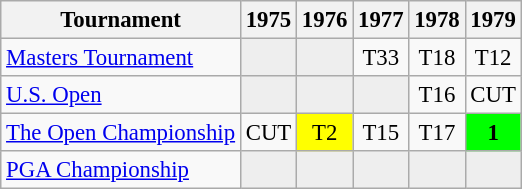<table class="wikitable" style="font-size:95%;text-align:center;">
<tr>
<th>Tournament</th>
<th>1975</th>
<th>1976</th>
<th>1977</th>
<th>1978</th>
<th>1979</th>
</tr>
<tr>
<td align=left><a href='#'>Masters Tournament</a></td>
<td style="background:#eeeeee;"></td>
<td style="background:#eeeeee;"></td>
<td>T33</td>
<td>T18</td>
<td>T12</td>
</tr>
<tr>
<td align=left><a href='#'>U.S. Open</a></td>
<td style="background:#eeeeee;"></td>
<td style="background:#eeeeee;"></td>
<td style="background:#eeeeee;"></td>
<td>T16</td>
<td>CUT</td>
</tr>
<tr>
<td align=left><a href='#'>The Open Championship</a></td>
<td>CUT</td>
<td style="background:yellow;">T2</td>
<td>T15</td>
<td>T17</td>
<td style="background:lime;"><strong>1</strong></td>
</tr>
<tr>
<td align=left><a href='#'>PGA Championship</a></td>
<td style="background:#eeeeee;"></td>
<td style="background:#eeeeee;"></td>
<td style="background:#eeeeee;"></td>
<td style="background:#eeeeee;"></td>
<td style="background:#eeeeee;"></td>
</tr>
</table>
